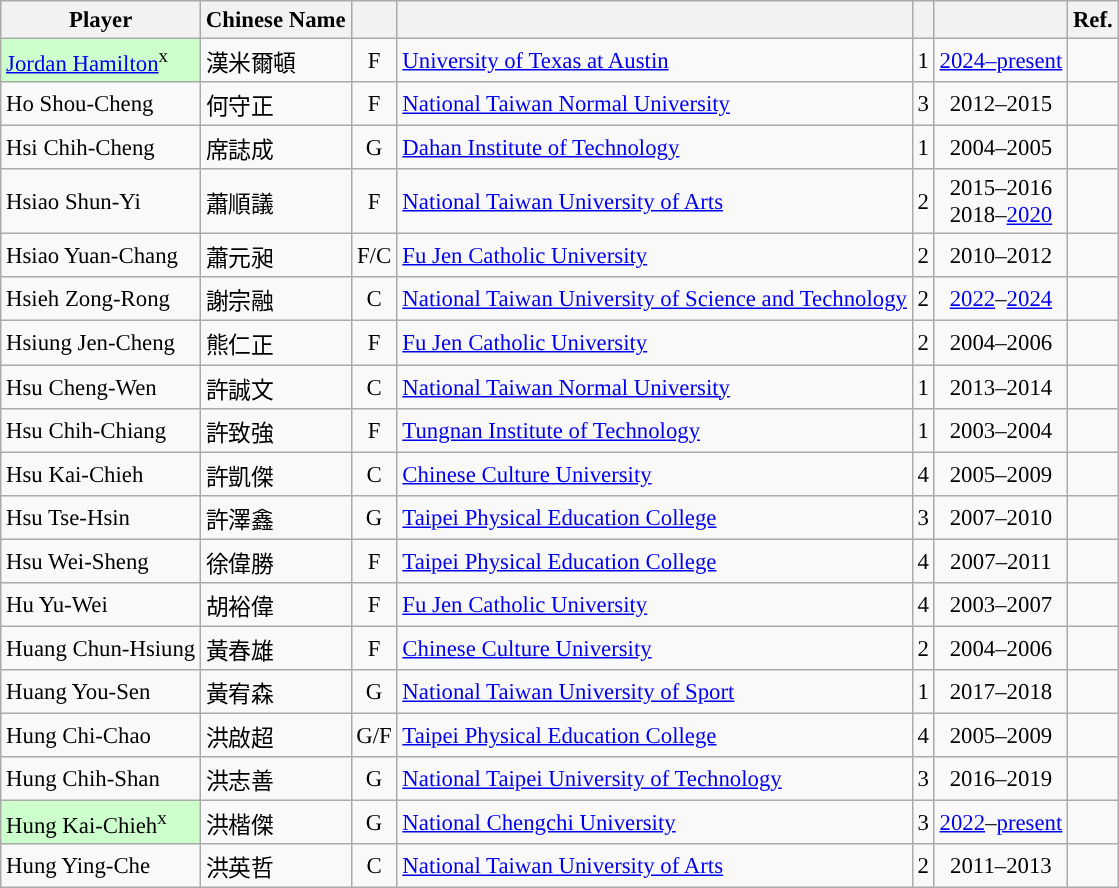<table class="wikitable sortable" style="font-size:95%; text-align:left;">
<tr>
<th>Player</th>
<th>Chinese Name</th>
<th></th>
<th></th>
<th></th>
<th></th>
<th>Ref.</th>
</tr>
<tr>
<td bgcolor="#CCFFCC"><a href='#'>Jordan Hamilton</a><sup>x</sup></td>
<td>漢米爾頓</td>
<td align="center">F</td>
<td><a href='#'>University of Texas at Austin</a></td>
<td align="center">1</td>
<td align="center"><a href='#'>2024–present</a></td>
<td></td>
</tr>
<tr>
<td>Ho Shou-Cheng</td>
<td>何守正</td>
<td align="center">F</td>
<td><a href='#'>National Taiwan Normal University</a></td>
<td align="center">3</td>
<td align="center">2012–2015</td>
<td></td>
</tr>
<tr>
<td>Hsi Chih-Cheng</td>
<td>席誌成</td>
<td align="center">G</td>
<td><a href='#'>Dahan Institute of Technology</a></td>
<td align="center">1</td>
<td align="center">2004–2005</td>
<td></td>
</tr>
<tr>
<td>Hsiao Shun-Yi</td>
<td>蕭順議</td>
<td align="center">F</td>
<td><a href='#'>National Taiwan University of Arts</a></td>
<td align="center">2</td>
<td align="center">2015–2016<br>2018–<a href='#'>2020</a></td>
<td></td>
</tr>
<tr>
<td>Hsiao Yuan-Chang</td>
<td>蕭元昶</td>
<td align="center">F/C</td>
<td><a href='#'>Fu Jen Catholic University</a></td>
<td align="center">2</td>
<td align="center">2010–2012</td>
<td></td>
</tr>
<tr>
<td>Hsieh Zong-Rong</td>
<td>謝宗融</td>
<td align="center">C</td>
<td><a href='#'>National Taiwan University of Science and Technology</a></td>
<td align="center">2</td>
<td align="center"><a href='#'>2022</a>–<a href='#'>2024</a></td>
<td></td>
</tr>
<tr>
<td>Hsiung Jen-Cheng</td>
<td>熊仁正</td>
<td align="center">F</td>
<td><a href='#'>Fu Jen Catholic University</a></td>
<td align="center">2</td>
<td align="center">2004–2006</td>
<td></td>
</tr>
<tr>
<td>Hsu Cheng-Wen</td>
<td>許誠文</td>
<td align="center">C</td>
<td><a href='#'>National Taiwan Normal University</a></td>
<td align="center">1</td>
<td align="center">2013–2014</td>
<td></td>
</tr>
<tr>
<td>Hsu Chih-Chiang</td>
<td>許致強</td>
<td align="center">F</td>
<td><a href='#'>Tungnan Institute of Technology</a></td>
<td align="center">1</td>
<td align="center">2003–2004</td>
<td></td>
</tr>
<tr>
<td>Hsu Kai-Chieh</td>
<td>許凱傑</td>
<td align="center">C</td>
<td><a href='#'>Chinese Culture University</a></td>
<td align="center">4</td>
<td align="center">2005–2009</td>
<td></td>
</tr>
<tr>
<td>Hsu Tse-Hsin</td>
<td>許澤鑫</td>
<td align="center">G</td>
<td><a href='#'>Taipei Physical Education College</a></td>
<td align="center">3</td>
<td align="center">2007–2010</td>
<td></td>
</tr>
<tr>
<td>Hsu Wei-Sheng</td>
<td>徐偉勝</td>
<td align="center">F</td>
<td><a href='#'>Taipei Physical Education College</a></td>
<td align="center">4</td>
<td align="center">2007–2011</td>
<td></td>
</tr>
<tr>
<td>Hu Yu-Wei</td>
<td>胡裕偉</td>
<td align="center">F</td>
<td><a href='#'>Fu Jen Catholic University</a></td>
<td align="center">4</td>
<td align="center">2003–2007</td>
<td></td>
</tr>
<tr>
<td>Huang Chun-Hsiung</td>
<td>黃春雄</td>
<td align="center">F</td>
<td><a href='#'>Chinese Culture University</a></td>
<td align="center">2</td>
<td align="center">2004–2006</td>
<td></td>
</tr>
<tr>
<td>Huang You-Sen</td>
<td>黃宥森</td>
<td align="center">G</td>
<td><a href='#'>National Taiwan University of Sport</a></td>
<td align="center">1</td>
<td align="center">2017–2018</td>
<td></td>
</tr>
<tr>
<td>Hung Chi-Chao</td>
<td>洪啟超</td>
<td align="center">G/F</td>
<td><a href='#'>Taipei Physical Education College</a></td>
<td align="center">4</td>
<td align="center">2005–2009</td>
<td></td>
</tr>
<tr>
<td>Hung Chih-Shan</td>
<td>洪志善</td>
<td align="center">G</td>
<td><a href='#'>National Taipei University of Technology</a></td>
<td align="center">3</td>
<td align="center">2016–2019</td>
<td></td>
</tr>
<tr>
<td bgcolor="#CCFFCC">Hung Kai-Chieh<sup>x</sup></td>
<td>洪楷傑</td>
<td align="center">G</td>
<td><a href='#'>National Chengchi University</a></td>
<td align="center">3</td>
<td align="center"><a href='#'>2022</a>–<a href='#'>present</a></td>
<td></td>
</tr>
<tr>
<td>Hung Ying-Che</td>
<td>洪英哲</td>
<td align="center">C</td>
<td><a href='#'>National Taiwan University of Arts</a></td>
<td align="center">2</td>
<td align="center">2011–2013</td>
<td></td>
</tr>
</table>
